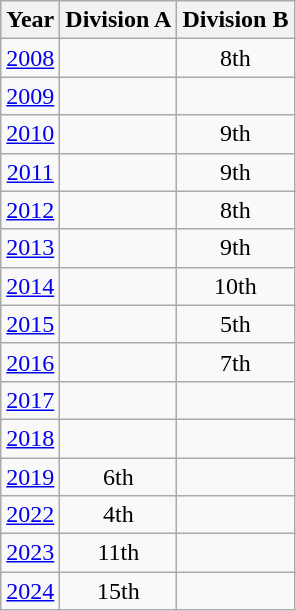<table class="wikitable" style="text-align:center">
<tr>
<th>Year</th>
<th>Division A</th>
<th>Division B</th>
</tr>
<tr>
<td><a href='#'>2008</a></td>
<td></td>
<td>8th</td>
</tr>
<tr>
<td><a href='#'>2009</a></td>
<td></td>
<td></td>
</tr>
<tr>
<td><a href='#'>2010</a></td>
<td></td>
<td>9th</td>
</tr>
<tr>
<td><a href='#'>2011</a></td>
<td></td>
<td>9th</td>
</tr>
<tr>
<td><a href='#'>2012</a></td>
<td></td>
<td>8th</td>
</tr>
<tr>
<td><a href='#'>2013</a></td>
<td></td>
<td>9th</td>
</tr>
<tr>
<td><a href='#'>2014</a></td>
<td></td>
<td>10th</td>
</tr>
<tr>
<td><a href='#'>2015</a></td>
<td></td>
<td>5th</td>
</tr>
<tr>
<td><a href='#'>2016</a></td>
<td></td>
<td>7th</td>
</tr>
<tr>
<td><a href='#'>2017</a></td>
<td></td>
<td></td>
</tr>
<tr>
<td><a href='#'>2018</a></td>
<td></td>
<td></td>
</tr>
<tr>
<td><a href='#'>2019</a></td>
<td>6th</td>
<td></td>
</tr>
<tr>
<td><a href='#'>2022</a></td>
<td>4th</td>
<td></td>
</tr>
<tr>
<td><a href='#'>2023</a></td>
<td>11th</td>
<td></td>
</tr>
<tr>
<td><a href='#'>2024</a></td>
<td>15th</td>
<td></td>
</tr>
</table>
